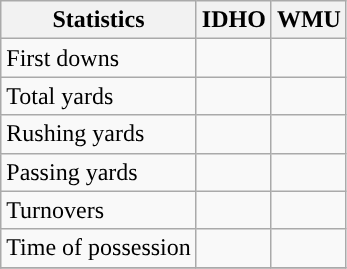<table class="wikitable" style="float: left;">
<tr>
<th>Statistics</th>
<th>IDHO</th>
<th>WMU</th>
</tr>
<tr>
<td>First downs</td>
<td></td>
<td></td>
</tr>
<tr>
<td>Total yards</td>
<td></td>
<td></td>
</tr>
<tr>
<td>Rushing yards</td>
<td></td>
<td></td>
</tr>
<tr>
<td>Passing yards</td>
<td></td>
<td></td>
</tr>
<tr>
<td>Turnovers</td>
<td></td>
<td></td>
</tr>
<tr>
<td>Time of possession</td>
<td></td>
<td></td>
</tr>
<tr>
</tr>
</table>
